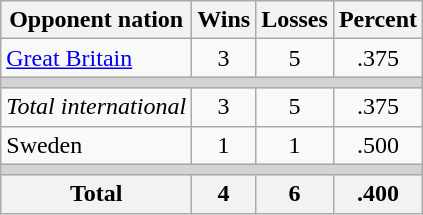<table class=wikitable>
<tr>
<th>Opponent nation</th>
<th>Wins</th>
<th>Losses</th>
<th>Percent</th>
</tr>
<tr align=center>
<td align=left><a href='#'>Great Britain</a></td>
<td>3</td>
<td>5</td>
<td>.375</td>
</tr>
<tr>
<td colspan=4 bgcolor=lightgray></td>
</tr>
<tr align=center>
<td align=left><em>Total international</em></td>
<td>3</td>
<td>5</td>
<td>.375</td>
</tr>
<tr align=center>
<td align=left>Sweden</td>
<td>1</td>
<td>1</td>
<td>.500</td>
</tr>
<tr>
<td colspan=4 bgcolor=lightgray></td>
</tr>
<tr>
<th>Total</th>
<th>4</th>
<th>6</th>
<th>.400</th>
</tr>
</table>
